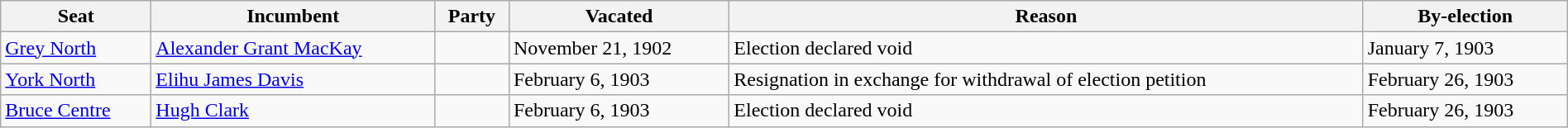<table class=wikitable style="width:100%">
<tr>
<th>Seat</th>
<th>Incumbent</th>
<th>Party</th>
<th>Vacated</th>
<th>Reason</th>
<th>By-election</th>
</tr>
<tr>
<td><a href='#'>Grey North</a></td>
<td><a href='#'>Alexander Grant MacKay</a></td>
<td></td>
<td>November 21, 1902</td>
<td>Election declared void</td>
<td>January 7, 1903</td>
</tr>
<tr>
<td><a href='#'>York North</a></td>
<td><a href='#'>Elihu James Davis</a></td>
<td></td>
<td>February 6, 1903</td>
<td>Resignation in exchange for withdrawal of election petition</td>
<td>February 26, 1903</td>
</tr>
<tr>
<td><a href='#'>Bruce Centre</a></td>
<td><a href='#'>Hugh Clark</a></td>
<td></td>
<td>February 6, 1903</td>
<td>Election declared void</td>
<td>February 26, 1903</td>
</tr>
</table>
